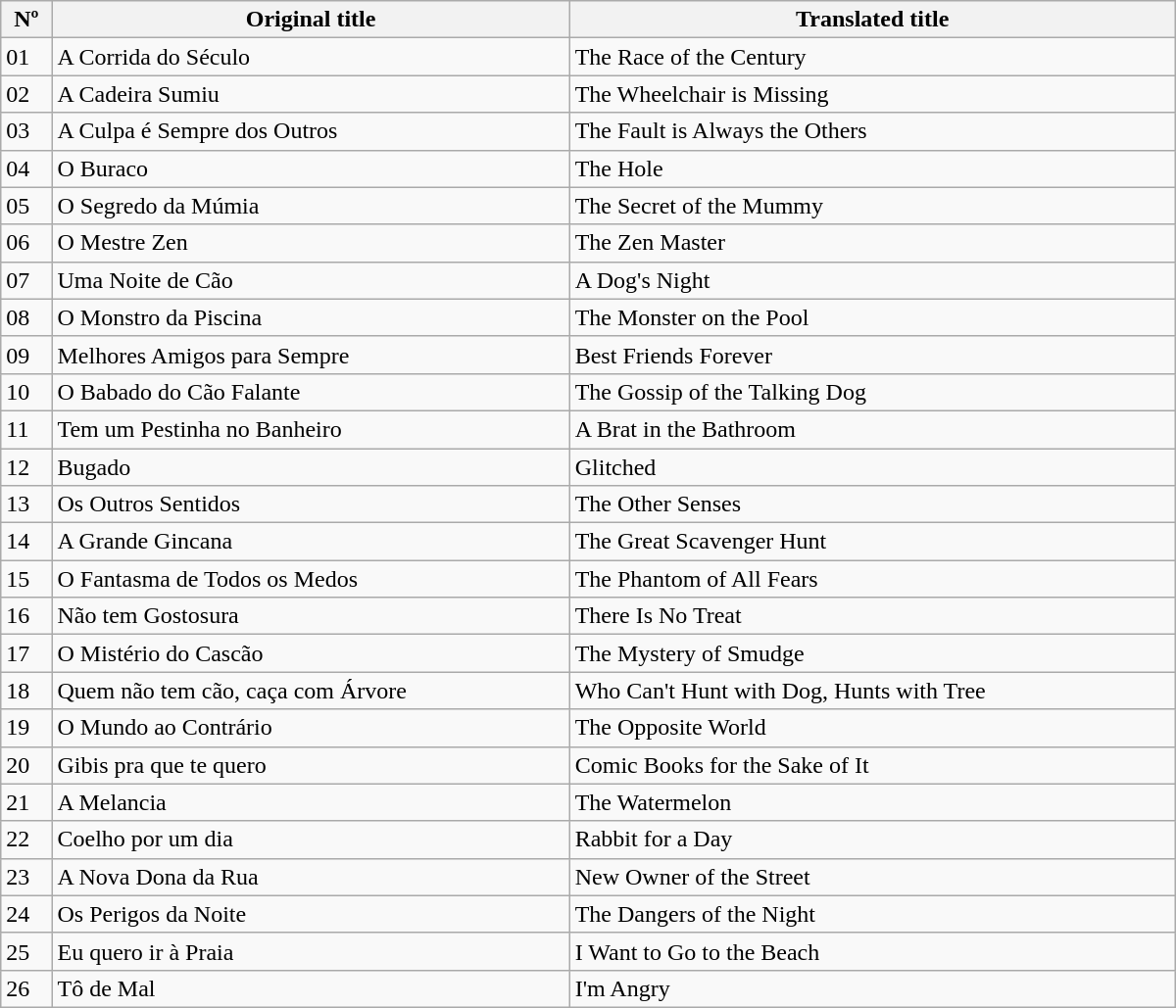<table class=wikitable | width=800>
<tr>
<th>Nº</th>
<th>Original title</th>
<th>Translated title</th>
</tr>
<tr>
<td>01</td>
<td>A Corrida do Século</td>
<td>The Race of the Century</td>
</tr>
<tr>
<td>02</td>
<td>A Cadeira Sumiu</td>
<td>The Wheelchair is Missing</td>
</tr>
<tr>
<td>03</td>
<td>A Culpa é Sempre dos Outros</td>
<td>The Fault is Always the Others</td>
</tr>
<tr>
<td>04</td>
<td>O Buraco</td>
<td>The Hole</td>
</tr>
<tr>
<td>05</td>
<td>O Segredo da Múmia</td>
<td>The Secret of the Mummy</td>
</tr>
<tr>
<td>06</td>
<td>O Mestre Zen</td>
<td>The Zen Master</td>
</tr>
<tr>
<td>07</td>
<td>Uma Noite de Cão</td>
<td>A Dog's Night</td>
</tr>
<tr>
<td>08</td>
<td>O Monstro da Piscina</td>
<td>The Monster on the Pool</td>
</tr>
<tr>
<td>09</td>
<td>Melhores Amigos para Sempre</td>
<td>Best Friends Forever</td>
</tr>
<tr>
<td>10</td>
<td>O Babado do Cão Falante</td>
<td>The Gossip of the Talking Dog</td>
</tr>
<tr>
<td>11</td>
<td>Tem um Pestinha no Banheiro</td>
<td>A Brat in the Bathroom</td>
</tr>
<tr>
<td>12</td>
<td>Bugado</td>
<td>Glitched</td>
</tr>
<tr>
<td>13</td>
<td>Os Outros Sentidos</td>
<td>The Other Senses</td>
</tr>
<tr>
<td>14</td>
<td>A Grande Gincana</td>
<td>The Great Scavenger Hunt</td>
</tr>
<tr>
<td>15</td>
<td>O Fantasma de Todos os Medos</td>
<td>The Phantom of All Fears</td>
</tr>
<tr>
<td>16</td>
<td>Não tem Gostosura</td>
<td>There Is No Treat</td>
</tr>
<tr>
<td>17</td>
<td>O Mistério do Cascão</td>
<td>The Mystery of Smudge</td>
</tr>
<tr>
<td>18</td>
<td>Quem não tem cão, caça com Árvore</td>
<td>Who Can't Hunt with Dog, Hunts with Tree</td>
</tr>
<tr>
<td>19</td>
<td>O Mundo ao Contrário</td>
<td>The Opposite World</td>
</tr>
<tr>
<td>20</td>
<td>Gibis pra que te quero</td>
<td>Comic Books for the Sake of It</td>
</tr>
<tr>
<td>21</td>
<td>A Melancia</td>
<td>The Watermelon</td>
</tr>
<tr>
<td>22</td>
<td>Coelho por um dia</td>
<td>Rabbit for a Day</td>
</tr>
<tr>
<td>23</td>
<td>A Nova Dona da Rua</td>
<td>New Owner of the Street</td>
</tr>
<tr>
<td>24</td>
<td>Os Perigos da Noite</td>
<td>The Dangers of the Night</td>
</tr>
<tr>
<td>25</td>
<td>Eu quero ir à Praia</td>
<td>I Want to Go to the Beach</td>
</tr>
<tr>
<td>26</td>
<td>Tô de Mal</td>
<td>I'm Angry</td>
</tr>
</table>
